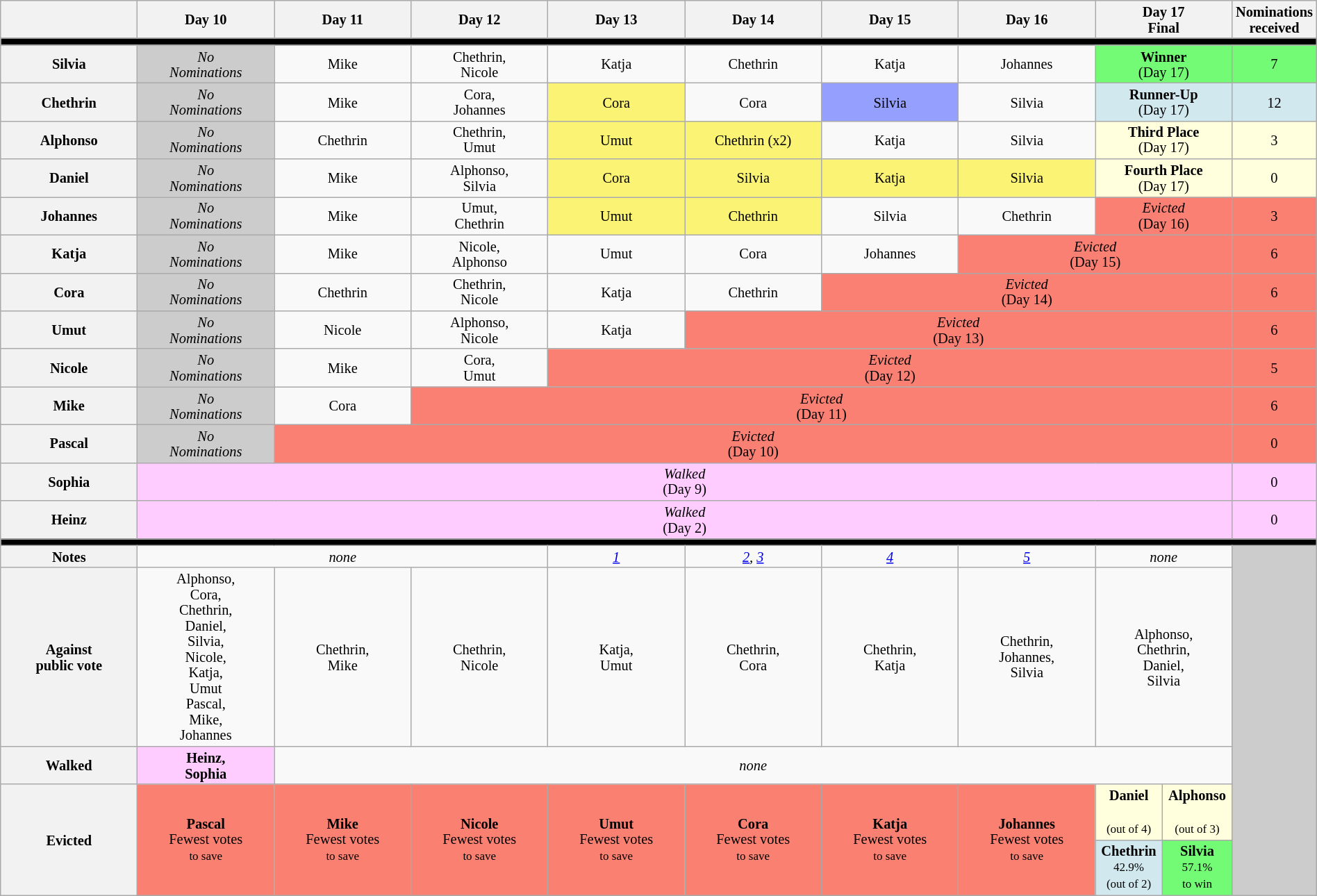<table class="wikitable" style="text-align:center; font-size:85%; line-height:15px; width:100%">
<tr>
<th style="width:10%"></th>
<th style="width:10%">Day 10</th>
<th style="width:10%">Day 11</th>
<th style="width:10%">Day 12</th>
<th style="width:10%">Day 13</th>
<th style="width:10%">Day 14</th>
<th style="width:10%">Day 15</th>
<th style="width:10%">Day 16</th>
<th style="width:10%" colspan="2">Day 17<br>Final</th>
<th style="width:1%">Nominations<br>received</th>
</tr>
<tr>
<th style="background:#000" colspan="11"></th>
</tr>
<tr>
<th>Silvia</th>
<td style="background:#ccc"><em>No<br>Nominations</em></td>
<td>Mike</td>
<td>Chethrin,<br>Nicole</td>
<td>Katja</td>
<td>Chethrin</td>
<td>Katja</td>
<td>Johannes</td>
<td bgcolor="#73FB76" colspan="2"><strong>Winner</strong><br>(Day 17)</td>
<td bgcolor="#73FB76">7</td>
</tr>
<tr>
<th>Chethrin</th>
<td style="background:#ccc"><em>No<br>Nominations</em></td>
<td>Mike</td>
<td>Cora,<br>Johannes</td>
<td style="background:#FBF373">Cora</td>
<td>Cora</td>
<td style="background:#959ffd">Silvia</td>
<td>Silvia</td>
<td bgcolor="#D1E8EF" colspan="2"><strong>Runner-Up</strong><br>(Day 17)</td>
<td bgcolor="#D1E8EF">12</td>
</tr>
<tr>
<th>Alphonso</th>
<td style="background:#ccc"><em>No<br>Nominations</em></td>
<td>Chethrin</td>
<td>Chethrin,<br>Umut</td>
<td style="background:#FBF373">Umut</td>
<td style="background:#FBF373">Chethrin (x2)</td>
<td>Katja</td>
<td>Silvia</td>
<td style="background:#ffffdd;" colspan="2"><strong>Third Place</strong><br>(Day 17)</td>
<td style="background:#ffffdd;">3</td>
</tr>
<tr>
<th>Daniel</th>
<td style="background:#ccc"><em>No<br>Nominations</em></td>
<td>Mike</td>
<td>Alphonso,<br>Silvia</td>
<td style="background:#FBF373">Cora</td>
<td style="background:#FBF373">Silvia</td>
<td bgcolor="#fbf373">Katja</td>
<td bgcolor="#fbf373">Silvia</td>
<td style="background:#ffffdd;" colspan="2"><strong>Fourth Place</strong><br>(Day 17)</td>
<td style="background:#ffffdd;">0</td>
</tr>
<tr>
<th>Johannes</th>
<td style="background:#ccc"><em>No<br>Nominations</em></td>
<td>Mike</td>
<td>Umut,<br>Chethrin</td>
<td style="background:#FBF373">Umut</td>
<td style="background:#FBF373">Chethrin</td>
<td>Silvia</td>
<td>Chethrin</td>
<td style="background:#Fa8074" colspan="2"><em>Evicted</em><br>(Day 16)</td>
<td bgcolor="#fa8072">3</td>
</tr>
<tr>
<th>Katja</th>
<td style="background:#ccc"><em>No<br>Nominations</em></td>
<td>Mike</td>
<td>Nicole,<br>Alphonso</td>
<td>Umut</td>
<td>Cora</td>
<td>Johannes</td>
<td style="background:#Fa8074" colspan="3"><em>Evicted</em><br>(Day 15)</td>
<td bgcolor="#fa8072">6</td>
</tr>
<tr>
<th>Cora</th>
<td style="background:#ccc"><em>No<br>Nominations</em></td>
<td>Chethrin</td>
<td>Chethrin,<br>Nicole</td>
<td>Katja</td>
<td>Chethrin</td>
<td style="background:#Fa8074" colspan="4"><em>Evicted</em><br>(Day 14)</td>
<td bgcolor="#fa8072">6</td>
</tr>
<tr>
<th>Umut</th>
<td style="background:#ccc"><em>No<br>Nominations</em></td>
<td>Nicole</td>
<td>Alphonso,<br>Nicole</td>
<td>Katja</td>
<td style="background:#Fa8074" colspan="5"><em>Evicted</em><br>(Day 13)</td>
<td bgcolor="#fa8072">6</td>
</tr>
<tr>
<th>Nicole</th>
<td style="background:#ccc"><em>No<br>Nominations</em></td>
<td>Mike</td>
<td>Cora,<br>Umut</td>
<td style="background:#Fa8074" colspan="6"><em>Evicted</em><br>(Day 12)</td>
<td bgcolor="#fa8072">5</td>
</tr>
<tr>
<th>Mike</th>
<td style="background:#ccc"><em>No<br>Nominations</em></td>
<td>Cora</td>
<td style="background:#Fa8074" colspan="7"><em>Evicted</em><br>(Day 11)</td>
<td bgcolor="#fa8072">6</td>
</tr>
<tr>
<th>Pascal</th>
<td style="background:#ccc"><em>No<br>Nominations</em></td>
<td style="background:#Fa8074" colspan="8"><em>Evicted</em><br>(Day 10)</td>
<td bgcolor="#fa8072">0</td>
</tr>
<tr>
<th>Sophia</th>
<td style="background:#FCF" colspan="9"><em>Walked</em><br>(Day 9)</td>
<td style="background:#FCF">0</td>
</tr>
<tr>
<th>Heinz</th>
<td style="background:#FCF" colspan="9"><em>Walked</em><br>(Day 2)</td>
<td style="background:#FCF">0</td>
</tr>
<tr>
<th style="background:#000" colspan="11"></th>
</tr>
<tr>
<th>Notes</th>
<td colspan="3"><em>none</em></td>
<td><em><a href='#'>1</a></em></td>
<td><em><a href='#'>2</a>, <a href='#'>3</a></em></td>
<td><em><a href='#'>4</a></em></td>
<td><em><a href='#'>5</a></em></td>
<td colspan="2"><em>none</em></td>
<td style="background:#CCC" rowspan="5"></td>
</tr>
<tr>
<th>Against<br>public vote</th>
<td>Alphonso,<br>Cora,<br>Chethrin,<br>Daniel,<br>Silvia,<br>Nicole,<br>Katja,<br>Umut<br>Pascal,<br>Mike,<br>Johannes</td>
<td>Chethrin,<br>Mike</td>
<td>Chethrin,<br>Nicole</td>
<td>Katja,<br>Umut</td>
<td>Chethrin,<br>Cora</td>
<td>Chethrin,<br>Katja</td>
<td>Chethrin,<br>Johannes,<br>Silvia</td>
<td colspan=2>Alphonso,<br>Chethrin,<br>Daniel,<br>Silvia</td>
</tr>
<tr>
<th>Walked</th>
<td style="background:#FCF"><strong>Heinz,<br>Sophia</strong></td>
<td colspan="8"><em>none</em></td>
</tr>
<tr>
<th Rowspan=2>Evicted</th>
<td style="background:#FA8072" Rowspan=2><strong>Pascal</strong><br>Fewest votes<br><small>to save</small></td>
<td style="background:#FA8072" Rowspan=2><strong>Mike</strong><br>Fewest votes<br><small>to save</small></td>
<td style="background:#FA8072" Rowspan=2><strong>Nicole</strong><br>Fewest votes<br><small>to save</small></td>
<td style="background:#FA8072" Rowspan=2><strong>Umut</strong><br>Fewest votes<br><small>to save</small></td>
<td style="background:#FA8072" Rowspan=2><strong>Cora</strong><br>Fewest votes<br><small>to save</small></td>
<td style="background:#FA8072" Rowspan=2><strong>Katja</strong><br>Fewest votes<br><small>to save</small></td>
<td style="background:#FA8072"  Rowspan=2><strong>Johannes</strong><br>Fewest votes<br><small>to save</small></td>
<td style="background:#ffffdd;"><strong>Daniel</strong><br><small><br>(out of 4)</small></td>
<td style="background:#ffffdd;"><strong>Alphonso</strong><br><small><br>(out of 3)</small></td>
</tr>
<tr>
<td style="background:#D1E8EF"><strong>Chethrin</strong><br><small>42.9%<br>(out of 2)</small></td>
<td style="background:#73FB76"><strong>Silvia</strong><br><small>57.1%<br>to win</small></td>
</tr>
</table>
